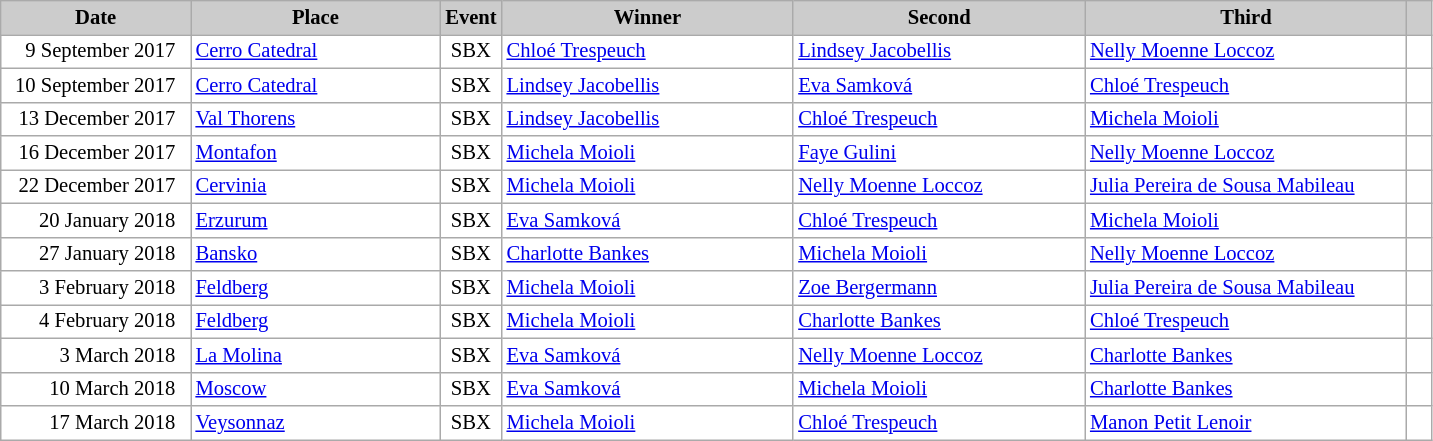<table class="wikitable plainrowheaders" style="background:#fff; font-size:86%; line-height:16px; border:grey solid 1px; border-collapse:collapse;">
<tr style="background:#ccc; text-align:center;">
<th scope="col" style="background:#ccc; width:120px;">Date</th>
<th scope="col" style="background:#ccc; width:160px;">Place</th>
<th scope="col" style="background:#ccc; width:30px;">Event</th>
<th scope="col" style="background:#ccc; width:188px;">Winner</th>
<th scope="col" style="background:#ccc; width:188px;">Second</th>
<th scope="col" style="background:#ccc; width:208px;">Third</th>
<th scope="col" style="background:#ccc; width:10px;"></th>
</tr>
<tr>
<td align=right>9 September 2017  </td>
<td> <a href='#'>Cerro Catedral</a></td>
<td align=center>SBX</td>
<td> <a href='#'>Chloé Trespeuch</a></td>
<td> <a href='#'>Lindsey Jacobellis</a></td>
<td> <a href='#'>Nelly Moenne Loccoz</a></td>
<td></td>
</tr>
<tr>
<td align=right>10 September 2017  </td>
<td> <a href='#'>Cerro Catedral</a></td>
<td align=center>SBX</td>
<td> <a href='#'>Lindsey Jacobellis</a></td>
<td> <a href='#'>Eva Samková</a></td>
<td> <a href='#'>Chloé Trespeuch</a></td>
<td></td>
</tr>
<tr>
<td align=right>13 December 2017  </td>
<td> <a href='#'>Val Thorens</a></td>
<td align=center>SBX</td>
<td> <a href='#'>Lindsey Jacobellis</a></td>
<td> <a href='#'>Chloé Trespeuch</a></td>
<td> <a href='#'>Michela Moioli</a></td>
<td></td>
</tr>
<tr>
<td align=right>16 December 2017  </td>
<td> <a href='#'>Montafon</a></td>
<td align=center>SBX</td>
<td> <a href='#'>Michela Moioli</a></td>
<td> <a href='#'>Faye Gulini</a></td>
<td> <a href='#'>Nelly Moenne Loccoz</a></td>
<td></td>
</tr>
<tr>
<td align=right>22 December 2017  </td>
<td> <a href='#'>Cervinia</a></td>
<td align=center>SBX</td>
<td> <a href='#'>Michela Moioli</a></td>
<td> <a href='#'>Nelly Moenne Loccoz</a></td>
<td> <a href='#'>Julia Pereira de Sousa Mabileau</a></td>
<td></td>
</tr>
<tr>
<td align=right>20 January 2018  </td>
<td> <a href='#'>Erzurum</a></td>
<td align=center>SBX</td>
<td> <a href='#'>Eva Samková</a></td>
<td> <a href='#'>Chloé Trespeuch</a></td>
<td> <a href='#'>Michela Moioli</a></td>
<td></td>
</tr>
<tr>
<td align=right>27 January 2018  </td>
<td> <a href='#'>Bansko</a></td>
<td align=center>SBX</td>
<td> <a href='#'>Charlotte Bankes</a></td>
<td> <a href='#'>Michela Moioli</a></td>
<td> <a href='#'>Nelly Moenne Loccoz</a></td>
<td></td>
</tr>
<tr>
<td align=right>3 February 2018  </td>
<td> <a href='#'>Feldberg</a></td>
<td align=center>SBX</td>
<td> <a href='#'>Michela Moioli</a></td>
<td> <a href='#'>Zoe Bergermann</a></td>
<td> <a href='#'>Julia Pereira de Sousa Mabileau</a></td>
<td></td>
</tr>
<tr>
<td align=right>4 February 2018  </td>
<td> <a href='#'>Feldberg</a></td>
<td align=center>SBX</td>
<td> <a href='#'>Michela Moioli</a></td>
<td> <a href='#'>Charlotte Bankes</a></td>
<td> <a href='#'>Chloé Trespeuch</a></td>
<td></td>
</tr>
<tr>
<td align=right>3 March 2018  </td>
<td> <a href='#'>La Molina</a></td>
<td align=center>SBX</td>
<td> <a href='#'>Eva Samková</a></td>
<td> <a href='#'>Nelly Moenne Loccoz</a></td>
<td> <a href='#'>Charlotte Bankes</a></td>
<td></td>
</tr>
<tr>
<td align=right>10 March 2018  </td>
<td> <a href='#'>Moscow</a></td>
<td align=center>SBX</td>
<td> <a href='#'>Eva Samková</a></td>
<td> <a href='#'>Michela Moioli</a></td>
<td> <a href='#'>Charlotte Bankes</a></td>
<td></td>
</tr>
<tr>
<td align=right>17 March 2018  </td>
<td> <a href='#'>Veysonnaz</a></td>
<td align=center>SBX</td>
<td> <a href='#'>Michela Moioli</a></td>
<td> <a href='#'>Chloé Trespeuch</a></td>
<td> <a href='#'>Manon Petit Lenoir</a></td>
<td></td>
</tr>
</table>
